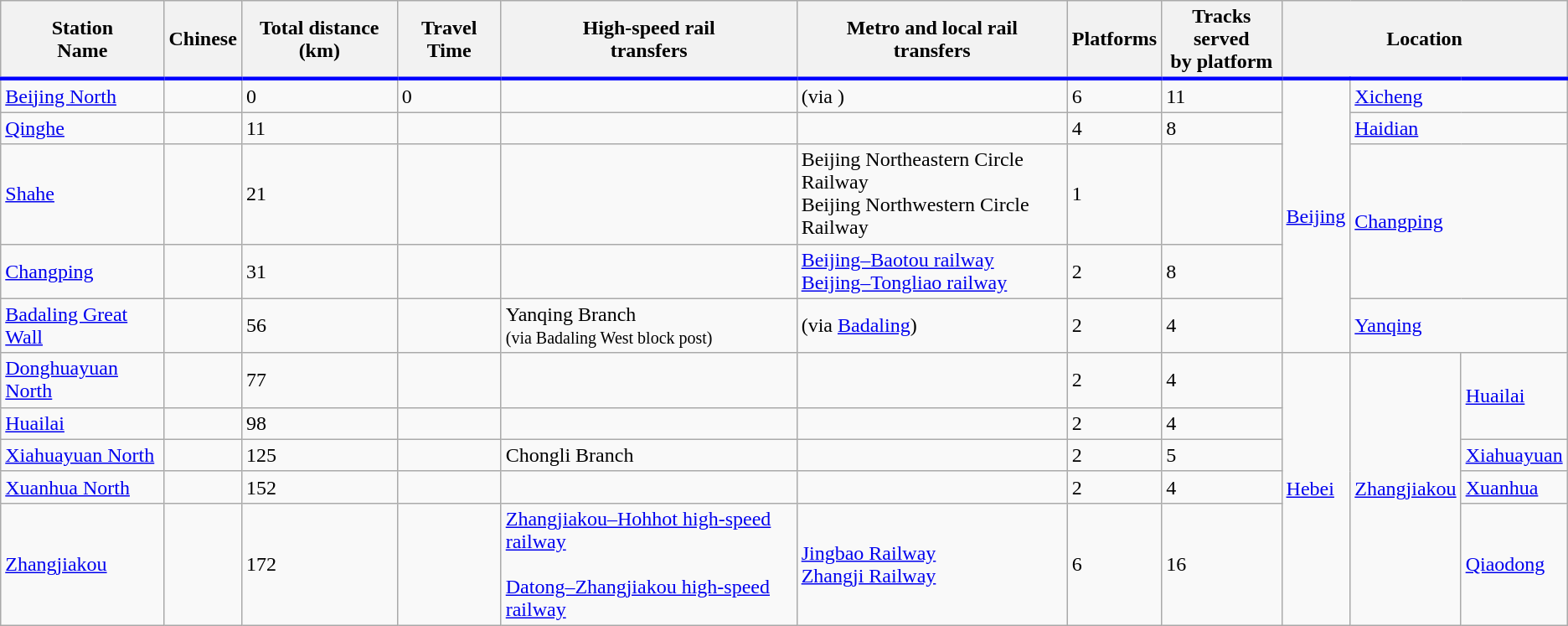<table class="wikitable">
<tr>
<th style="border-bottom:3px solid blue;">Station<br>Name</th>
<th style="border-bottom:3px solid blue;">Chinese</th>
<th style="border-bottom:3px solid blue;">Total distance (km)</th>
<th style="border-bottom:3px solid blue;">Travel Time</th>
<th style="border-bottom:3px solid blue;">High-speed rail<br>transfers</th>
<th style="border-bottom:3px solid blue;">Metro and local rail<br>transfers</th>
<th style="border-bottom:3px solid blue;">Platforms</th>
<th style="border-bottom:3px solid blue;">Tracks served<br>by platform</th>
<th style="border-bottom:3px solid blue;" colspan="3">Location</th>
</tr>
<tr>
<td><a href='#'>Beijing North</a></td>
<td></td>
<td>0</td>
<td>0</td>
<td></td>
<td> (via )</td>
<td>6</td>
<td>11</td>
<td rowspan=5><a href='#'>Beijing</a></td>
<td colspan=2><a href='#'>Xicheng</a></td>
</tr>
<tr>
<td><a href='#'>Qinghe</a></td>
<td></td>
<td>11</td>
<td align=right></td>
<td align=right></td>
<td><br></td>
<td>4</td>
<td>8</td>
<td colspan=2><a href='#'>Haidian</a></td>
</tr>
<tr>
<td><a href='#'>Shahe</a></td>
<td></td>
<td>21</td>
<td align=right></td>
<td align=right></td>
<td>Beijing Northeastern Circle Railway<br>Beijing Northwestern Circle Railway</td>
<td>1</td>
<td></td>
<td rowspan=2 colspan=2><a href='#'>Changping</a></td>
</tr>
<tr>
<td><a href='#'>Changping</a></td>
<td></td>
<td>31</td>
<td align=right></td>
<td align=right></td>
<td><a href='#'>Beijing–Baotou railway</a><br><a href='#'>Beijing–Tongliao railway</a></td>
<td>2</td>
<td>8</td>
</tr>
<tr>
<td><a href='#'>Badaling Great Wall</a></td>
<td></td>
<td>56</td>
<td align=right></td>
<td align=left>Yanqing Branch<br><small>(via Badaling West block post)</small></td>
<td> (via <a href='#'>Badaling</a>)</td>
<td>2</td>
<td>4</td>
<td colspan=2><a href='#'>Yanqing</a></td>
</tr>
<tr>
<td><a href='#'>Donghuayuan North</a></td>
<td></td>
<td>77</td>
<td align=right></td>
<td align=right></td>
<td></td>
<td>2</td>
<td>4</td>
<td rowspan=5><a href='#'>Hebei</a></td>
<td rowspan=5><a href='#'>Zhangjiakou</a></td>
<td rowspan=2><a href='#'>Huailai</a></td>
</tr>
<tr>
<td><a href='#'>Huailai</a></td>
<td></td>
<td>98</td>
<td align=right></td>
<td align=right></td>
<td></td>
<td>2</td>
<td>4</td>
</tr>
<tr>
<td><a href='#'>Xiahuayuan North</a></td>
<td></td>
<td>125</td>
<td align=right></td>
<td align=left>Chongli Branch</td>
<td></td>
<td>2</td>
<td>5</td>
<td><a href='#'>Xiahuayuan</a></td>
</tr>
<tr>
<td><a href='#'>Xuanhua North</a></td>
<td></td>
<td>152</td>
<td align=right></td>
<td align=right></td>
<td></td>
<td>2</td>
<td>4</td>
<td><a href='#'>Xuanhua</a></td>
</tr>
<tr>
<td><a href='#'>Zhangjiakou</a></td>
<td></td>
<td>172</td>
<td></td>
<td><a href='#'>Zhangjiakou–Hohhot high-speed railway</a><br><br><a href='#'>Datong–Zhangjiakou high-speed railway</a></td>
<td><a href='#'>Jingbao Railway</a><br><a href='#'>Zhangji Railway</a></td>
<td>6</td>
<td>16</td>
<td><a href='#'>Qiaodong</a></td>
</tr>
</table>
